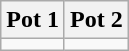<table class="wikitable">
<tr>
<th>Pot 1</th>
<th>Pot 2</th>
</tr>
<tr style="vertical-align:top">
<td></td>
<td></td>
</tr>
</table>
